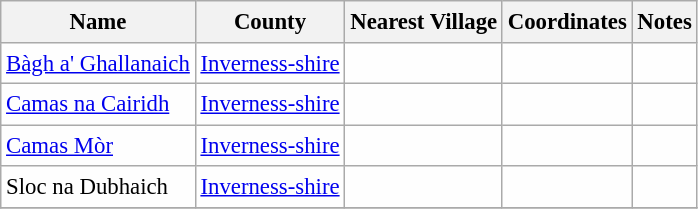<table class="wikitable sortable" style="table-layout:fixed;background-color:#FEFEFE;font-size:95%;padding:0.30em;line-height:1.35em;">
<tr>
<th scope="col">Name</th>
<th scope="col">County</th>
<th scope="col">Nearest Village</th>
<th scope="col" data-sort-type="number">Coordinates</th>
<th scope="col">Notes</th>
</tr>
<tr>
<td><a href='#'>Bàgh a' Ghallanaich</a></td>
<td><a href='#'>Inverness-shire</a></td>
<td></td>
<td></td>
<td></td>
</tr>
<tr>
<td><a href='#'>Camas na Cairidh</a></td>
<td><a href='#'>Inverness-shire</a></td>
<td></td>
<td></td>
<td></td>
</tr>
<tr>
<td><a href='#'>Camas Mòr</a></td>
<td><a href='#'>Inverness-shire</a></td>
<td></td>
<td></td>
<td></td>
</tr>
<tr>
<td>Sloc na Dubhaich</td>
<td><a href='#'>Inverness-shire</a></td>
<td></td>
<td></td>
<td></td>
</tr>
<tr>
</tr>
</table>
